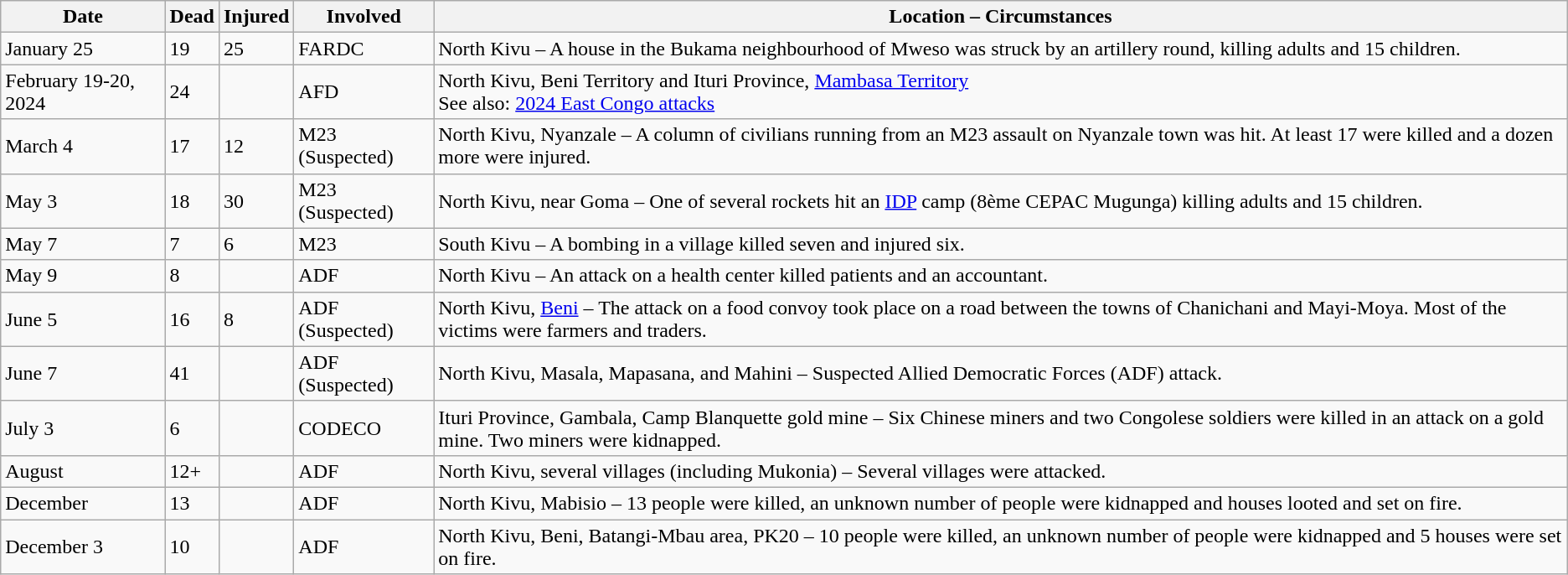<table class="wikitable sortable">
<tr>
<th>Date</th>
<th data-sort-type="number">Dead</th>
<th data-sort-type="number">Injured</th>
<th>Involved</th>
<th>Location – Circumstances</th>
</tr>
<tr>
<td>January 25</td>
<td>19</td>
<td>25</td>
<td>FARDC</td>
<td>North Kivu – A house in the Bukama neighbourhood of Mweso was struck by an artillery round, killing adults and 15 children.</td>
</tr>
<tr>
<td>February 19-20, 2024</td>
<td>24</td>
<td></td>
<td>AFD</td>
<td>North Kivu, Beni Territory and Ituri Province, <a href='#'>Mambasa Territory</a><br>See also: <a href='#'>2024 East Congo attacks</a></td>
</tr>
<tr>
<td>March 4</td>
<td>17</td>
<td>12</td>
<td>M23 (Suspected)</td>
<td>North Kivu, Nyanzale – A column of civilians running from an M23 assault on Nyanzale town was hit. At least 17 were killed and a dozen more were injured.</td>
</tr>
<tr>
<td>May 3</td>
<td>18</td>
<td>30</td>
<td>M23 (Suspected)</td>
<td>North Kivu, near Goma – One of several rockets hit an <a href='#'>IDP</a> camp (8ème CEPAC Mugunga) killing adults and 15 children.</td>
</tr>
<tr>
<td>May 7</td>
<td>7</td>
<td>6</td>
<td>M23</td>
<td>South Kivu – A bombing in a village killed seven and injured six.</td>
</tr>
<tr>
<td>May 9</td>
<td>8</td>
<td></td>
<td>ADF</td>
<td>North Kivu  – An attack on a health center killed patients and an accountant.</td>
</tr>
<tr>
<td>June 5</td>
<td>16</td>
<td>8</td>
<td>ADF (Suspected)</td>
<td>North Kivu, <a href='#'>Beni</a> – The attack on a food convoy took place on a road between the towns of Chanichani and Mayi-Moya. Most of the victims were farmers and traders.</td>
</tr>
<tr>
<td>June 7</td>
<td>41</td>
<td></td>
<td>ADF (Suspected)</td>
<td>North Kivu, Masala, Mapasana, and Mahini – Suspected Allied Democratic Forces (ADF) attack.</td>
</tr>
<tr>
<td>July 3</td>
<td>6</td>
<td></td>
<td>CODECO</td>
<td>Ituri Province, Gambala, Camp Blanquette gold mine – Six Chinese miners and two Congolese soldiers were killed in an attack on a gold mine. Two miners were kidnapped.</td>
</tr>
<tr>
<td>August</td>
<td>12+</td>
<td></td>
<td>ADF</td>
<td>North Kivu, several villages (including Mukonia) – Several villages were attacked. </td>
</tr>
<tr>
<td>December</td>
<td>13</td>
<td></td>
<td>ADF</td>
<td>North Kivu, Mabisio – 13 people were killed, an unknown number of people were kidnapped and houses looted and set on fire.</td>
</tr>
<tr>
<td>December 3</td>
<td>10</td>
<td></td>
<td>ADF</td>
<td>North Kivu, Beni, Batangi-Mbau area, PK20 – 10 people were killed, an unknown number of people were kidnapped and 5 houses were set on fire.</td>
</tr>
</table>
